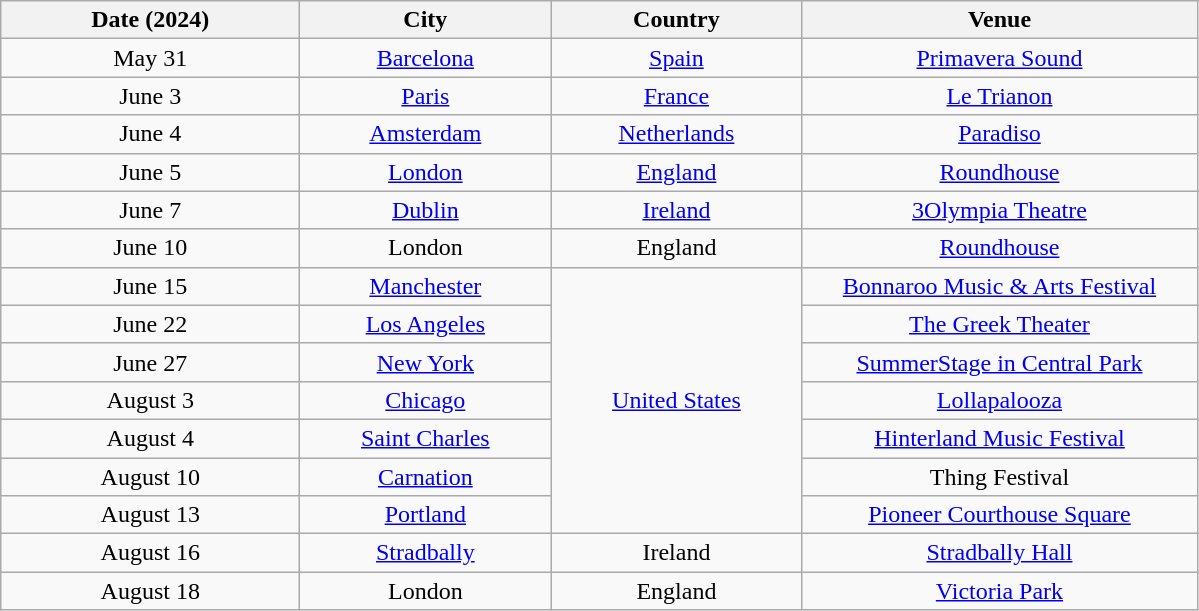<table class="wikitable plainrowheaders" style="text-align:center;">
<tr>
<th scope="col" style="width:12em;">Date (2024)</th>
<th scope="col" style="width:10em;">City</th>
<th scope="col" style="width:10em;">Country</th>
<th scope="col" style="width:16em;">Venue</th>
</tr>
<tr>
<td>May 31</td>
<td><a href='#'>Barcelona</a></td>
<td><a href='#'>Spain</a></td>
<td><a href='#'>Primavera Sound</a></td>
</tr>
<tr>
<td>June 3</td>
<td><a href='#'>Paris</a></td>
<td><a href='#'>France</a></td>
<td><a href='#'>Le Trianon</a></td>
</tr>
<tr>
<td>June 4</td>
<td><a href='#'>Amsterdam</a></td>
<td><a href='#'>Netherlands</a></td>
<td><a href='#'>Paradiso</a></td>
</tr>
<tr>
<td>June 5</td>
<td><a href='#'>London</a></td>
<td><a href='#'>England</a></td>
<td><a href='#'>Roundhouse</a></td>
</tr>
<tr>
<td>June 7</td>
<td><a href='#'>Dublin</a></td>
<td><a href='#'>Ireland</a></td>
<td><a href='#'>3Olympia Theatre</a></td>
</tr>
<tr>
<td>June 10</td>
<td>London</td>
<td>England</td>
<td><a href='#'>Roundhouse</a></td>
</tr>
<tr>
<td>June 15</td>
<td><a href='#'>Manchester</a></td>
<td rowspan="7"><a href='#'>United States</a></td>
<td><a href='#'>Bonnaroo Music & Arts Festival</a></td>
</tr>
<tr>
<td>June 22</td>
<td><a href='#'>Los Angeles</a></td>
<td><a href='#'>The Greek Theater</a></td>
</tr>
<tr>
<td>June 27</td>
<td><a href='#'>New York</a></td>
<td><a href='#'>SummerStage in Central Park</a></td>
</tr>
<tr>
<td>August 3</td>
<td><a href='#'>Chicago</a></td>
<td><a href='#'>Lollapalooza</a></td>
</tr>
<tr>
<td>August 4</td>
<td><a href='#'>Saint Charles</a></td>
<td><a href='#'>Hinterland Music Festival</a></td>
</tr>
<tr>
<td>August 10</td>
<td><a href='#'>Carnation</a></td>
<td>Thing Festival</td>
</tr>
<tr>
<td>August 13</td>
<td><a href='#'>Portland</a></td>
<td><a href='#'>Pioneer Courthouse Square</a></td>
</tr>
<tr>
<td>August 16</td>
<td><a href='#'>Stradbally</a></td>
<td>Ireland</td>
<td><a href='#'>Stradbally Hall</a></td>
</tr>
<tr>
<td>August 18</td>
<td>London</td>
<td>England</td>
<td><a href='#'>Victoria Park</a></td>
</tr>
</table>
